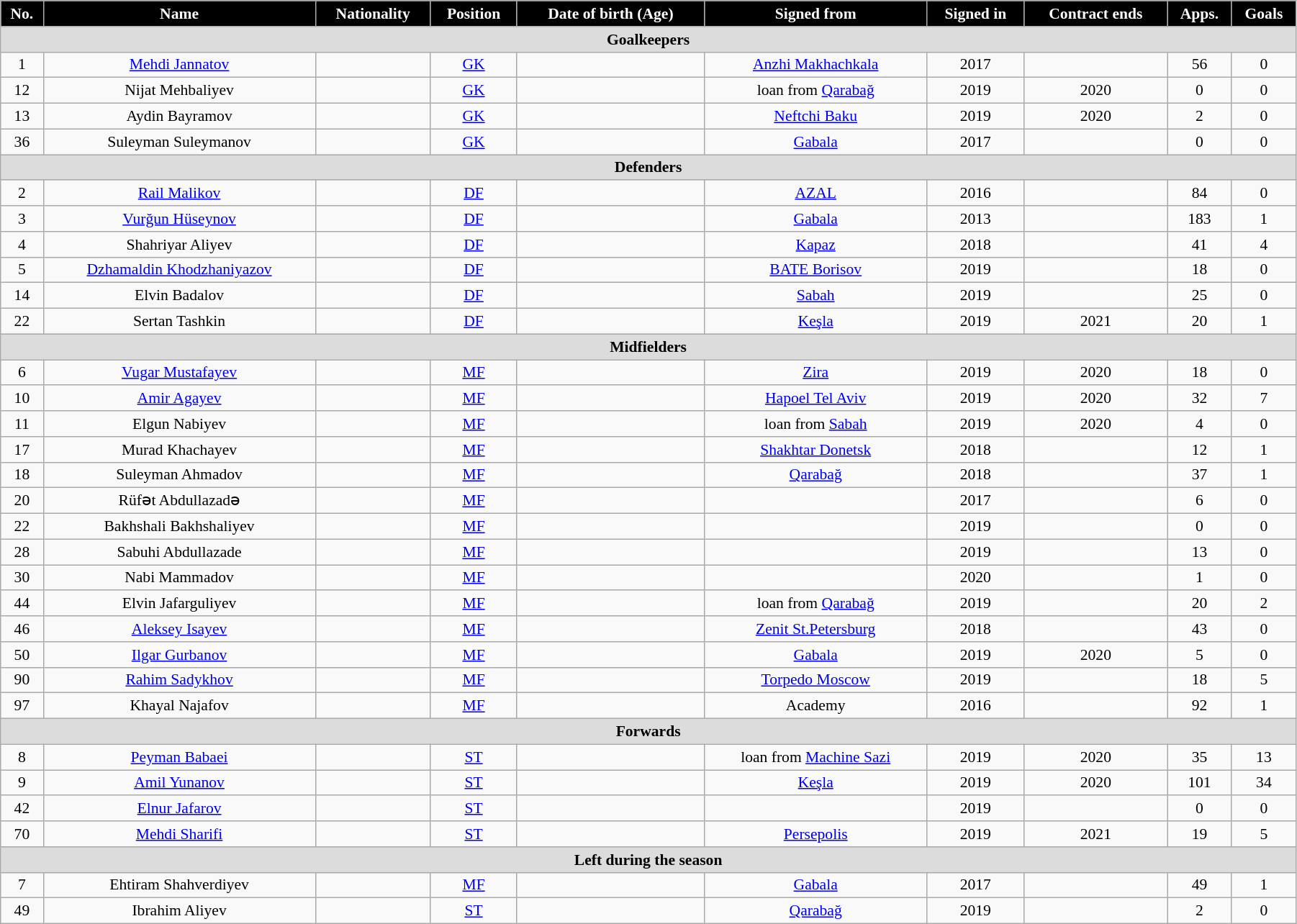<table class="wikitable"  style="text-align:center; font-size:90%; width:95%;">
<tr>
<th style="background:#000000; color:#FFFFFF; text-align:center;">No.</th>
<th style="background:#000000; color:#FFFFFF; text-align:center;">Name</th>
<th style="background:#000000; color:#FFFFFF; text-align:center;">Nationality</th>
<th style="background:#000000; color:#FFFFFF; text-align:center;">Position</th>
<th style="background:#000000; color:#FFFFFF; text-align:center;">Date of birth (Age)</th>
<th style="background:#000000; color:#FFFFFF; text-align:center;">Signed from</th>
<th style="background:#000000; color:#FFFFFF; text-align:center;">Signed in</th>
<th style="background:#000000; color:#FFFFFF; text-align:center;">Contract ends</th>
<th style="background:#000000; color:#FFFFFF; text-align:center;">Apps.</th>
<th style="background:#000000; color:#FFFFFF; text-align:center;">Goals</th>
</tr>
<tr>
<th colspan="11"  style="background:#dcdcdc; text-align:center;">Goalkeepers</th>
</tr>
<tr>
<td>1</td>
<td><a href='#'>Mehdi Jannatov</a></td>
<td></td>
<td><a href='#'>GK</a></td>
<td></td>
<td><a href='#'>Anzhi Makhachkala</a></td>
<td>2017</td>
<td></td>
<td>56</td>
<td>0</td>
</tr>
<tr>
<td>12</td>
<td>Nijat Mehbaliyev</td>
<td></td>
<td><a href='#'>GK</a></td>
<td></td>
<td>loan from <a href='#'>Qarabağ</a></td>
<td>2019</td>
<td>2020</td>
<td>0</td>
<td>0</td>
</tr>
<tr>
<td>13</td>
<td>Aydin Bayramov</td>
<td></td>
<td><a href='#'>GK</a></td>
<td></td>
<td><a href='#'>Neftchi Baku</a></td>
<td>2019</td>
<td>2020</td>
<td>2</td>
<td>0</td>
</tr>
<tr>
<td>36</td>
<td>Suleyman Suleymanov</td>
<td></td>
<td><a href='#'>GK</a></td>
<td></td>
<td><a href='#'>Gabala</a></td>
<td>2017</td>
<td></td>
<td>0</td>
<td>0</td>
</tr>
<tr>
<th colspan="11"  style="background:#dcdcdc; text-align:center;">Defenders</th>
</tr>
<tr>
<td>2</td>
<td><a href='#'>Rail Malikov</a></td>
<td></td>
<td><a href='#'>DF</a></td>
<td></td>
<td><a href='#'>AZAL</a></td>
<td>2016</td>
<td></td>
<td>84</td>
<td>0</td>
</tr>
<tr>
<td>3</td>
<td><a href='#'>Vurğun Hüseynov</a></td>
<td></td>
<td><a href='#'>DF</a></td>
<td></td>
<td><a href='#'>Gabala</a></td>
<td>2013</td>
<td></td>
<td>183</td>
<td>1</td>
</tr>
<tr>
<td>4</td>
<td>Shahriyar Aliyev</td>
<td></td>
<td><a href='#'>DF</a></td>
<td></td>
<td><a href='#'>Kapaz</a></td>
<td>2018</td>
<td></td>
<td>41</td>
<td>4</td>
</tr>
<tr>
<td>5</td>
<td><a href='#'>Dzhamaldin Khodzhaniyazov</a></td>
<td></td>
<td><a href='#'>DF</a></td>
<td></td>
<td><a href='#'>BATE Borisov</a></td>
<td>2019</td>
<td></td>
<td>18</td>
<td>0</td>
</tr>
<tr>
<td>14</td>
<td>Elvin Badalov</td>
<td></td>
<td><a href='#'>DF</a></td>
<td></td>
<td><a href='#'>Sabah</a></td>
<td>2019</td>
<td></td>
<td>25</td>
<td>0</td>
</tr>
<tr>
<td>22</td>
<td>Sertan Tashkin</td>
<td></td>
<td><a href='#'>DF</a></td>
<td></td>
<td><a href='#'>Keşla</a></td>
<td>2019</td>
<td>2021</td>
<td>20</td>
<td>1</td>
</tr>
<tr>
<th colspan="11"  style="background:#dcdcdc; text-align:center;">Midfielders</th>
</tr>
<tr>
<td>6</td>
<td><a href='#'>Vugar Mustafayev</a></td>
<td></td>
<td><a href='#'>MF</a></td>
<td></td>
<td><a href='#'>Zira</a></td>
<td>2019</td>
<td>2020</td>
<td>18</td>
<td>0</td>
</tr>
<tr>
<td>10</td>
<td><a href='#'>Amir Agayev</a></td>
<td></td>
<td><a href='#'>MF</a></td>
<td></td>
<td><a href='#'>Hapoel Tel Aviv</a></td>
<td>2019</td>
<td>2020</td>
<td>32</td>
<td>7</td>
</tr>
<tr>
<td>11</td>
<td>Elgun Nabiyev</td>
<td></td>
<td><a href='#'>MF</a></td>
<td></td>
<td>loan from <a href='#'>Sabah</a></td>
<td>2019</td>
<td>2020</td>
<td>4</td>
<td>0</td>
</tr>
<tr>
<td>17</td>
<td>Murad Khachayev</td>
<td></td>
<td><a href='#'>MF</a></td>
<td></td>
<td><a href='#'>Shakhtar Donetsk</a></td>
<td>2018</td>
<td></td>
<td>12</td>
<td>1</td>
</tr>
<tr>
<td>18</td>
<td>Suleyman Ahmadov</td>
<td></td>
<td><a href='#'>MF</a></td>
<td></td>
<td><a href='#'>Qarabağ</a></td>
<td>2018</td>
<td></td>
<td>37</td>
<td>1</td>
</tr>
<tr>
<td>20</td>
<td>Rüfət Abdullazadə</td>
<td></td>
<td><a href='#'>MF</a></td>
<td></td>
<td></td>
<td>2017</td>
<td></td>
<td>6</td>
<td>0</td>
</tr>
<tr>
<td>22</td>
<td>Bakhshali Bakhshaliyev</td>
<td></td>
<td><a href='#'>MF</a></td>
<td></td>
<td></td>
<td>2019</td>
<td></td>
<td>0</td>
<td>0</td>
</tr>
<tr>
<td>28</td>
<td>Sabuhi Abdullazade</td>
<td></td>
<td><a href='#'>MF</a></td>
<td></td>
<td></td>
<td>2019</td>
<td></td>
<td>13</td>
<td>0</td>
</tr>
<tr>
<td>30</td>
<td>Nabi Mammadov</td>
<td></td>
<td><a href='#'>MF</a></td>
<td></td>
<td></td>
<td>2020</td>
<td></td>
<td>1</td>
<td>0</td>
</tr>
<tr>
<td>44</td>
<td>Elvin Jafarguliyev</td>
<td></td>
<td><a href='#'>MF</a></td>
<td></td>
<td>loan from <a href='#'>Qarabağ</a></td>
<td>2019</td>
<td></td>
<td>20</td>
<td>2</td>
</tr>
<tr>
<td>46</td>
<td><a href='#'>Aleksey Isayev</a></td>
<td></td>
<td><a href='#'>MF</a></td>
<td></td>
<td><a href='#'>Zenit St.Petersburg</a></td>
<td>2018</td>
<td></td>
<td>43</td>
<td>0</td>
</tr>
<tr>
<td>50</td>
<td><a href='#'>Ilgar Gurbanov</a></td>
<td></td>
<td><a href='#'>MF</a></td>
<td></td>
<td><a href='#'>Gabala</a></td>
<td>2019</td>
<td>2020</td>
<td>5</td>
<td>0</td>
</tr>
<tr>
<td>90</td>
<td><a href='#'>Rahim Sadykhov</a></td>
<td></td>
<td><a href='#'>MF</a></td>
<td></td>
<td><a href='#'>Torpedo Moscow</a></td>
<td>2019</td>
<td></td>
<td>18</td>
<td>5</td>
</tr>
<tr>
<td>97</td>
<td>Khayal Najafov</td>
<td></td>
<td><a href='#'>MF</a></td>
<td></td>
<td>Academy</td>
<td>2016</td>
<td></td>
<td>92</td>
<td>1</td>
</tr>
<tr>
<th colspan="11"  style="background:#dcdcdc; text-align:center;">Forwards</th>
</tr>
<tr>
<td>8</td>
<td><a href='#'>Peyman Babaei</a></td>
<td></td>
<td><a href='#'>ST</a></td>
<td></td>
<td>loan from <a href='#'>Machine Sazi</a></td>
<td>2019</td>
<td>2020</td>
<td>35</td>
<td>13</td>
</tr>
<tr>
<td>9</td>
<td><a href='#'>Amil Yunanov</a></td>
<td></td>
<td><a href='#'>ST</a></td>
<td></td>
<td><a href='#'>Keşla</a></td>
<td>2019</td>
<td>2020</td>
<td>101</td>
<td>34</td>
</tr>
<tr>
<td>42</td>
<td><a href='#'>Elnur Jafarov</a></td>
<td></td>
<td><a href='#'>ST</a></td>
<td></td>
<td></td>
<td>2019</td>
<td></td>
<td>0</td>
<td>0</td>
</tr>
<tr>
<td>70</td>
<td><a href='#'>Mehdi Sharifi</a></td>
<td></td>
<td><a href='#'>ST</a></td>
<td></td>
<td><a href='#'>Persepolis</a></td>
<td>2019</td>
<td>2021</td>
<td>19</td>
<td>5</td>
</tr>
<tr>
<th colspan="11"  style="background:#dcdcdc; text-align:center;">Left during the season</th>
</tr>
<tr>
<td>7</td>
<td>Ehtiram Shahverdiyev</td>
<td></td>
<td><a href='#'>MF</a></td>
<td></td>
<td><a href='#'>Gabala</a></td>
<td>2017</td>
<td></td>
<td>49</td>
<td>1</td>
</tr>
<tr>
<td>49</td>
<td>Ibrahim Aliyev</td>
<td></td>
<td><a href='#'>ST</a></td>
<td></td>
<td><a href='#'>Qarabağ</a></td>
<td>2019</td>
<td></td>
<td>2</td>
<td>0</td>
</tr>
</table>
